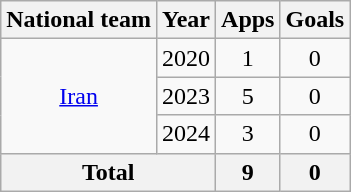<table class="wikitable" style="text-align:center">
<tr>
<th>National team</th>
<th>Year</th>
<th>Apps</th>
<th>Goals</th>
</tr>
<tr>
<td rowspan="3"><a href='#'>Iran</a></td>
<td>2020</td>
<td>1</td>
<td>0</td>
</tr>
<tr>
<td>2023</td>
<td>5</td>
<td>0</td>
</tr>
<tr>
<td>2024</td>
<td>3</td>
<td>0</td>
</tr>
<tr>
<th colspan="2">Total</th>
<th>9</th>
<th>0</th>
</tr>
</table>
